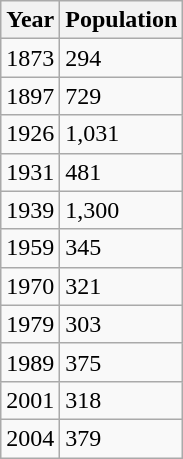<table class="wikitable">
<tr>
<th>Year</th>
<th>Population</th>
</tr>
<tr>
<td>1873</td>
<td>294</td>
</tr>
<tr>
<td>1897</td>
<td>729</td>
</tr>
<tr>
<td>1926</td>
<td>1,031</td>
</tr>
<tr>
<td>1931</td>
<td>481</td>
</tr>
<tr>
<td>1939</td>
<td>1,300</td>
</tr>
<tr>
<td>1959</td>
<td>345</td>
</tr>
<tr>
<td>1970</td>
<td>321</td>
</tr>
<tr>
<td>1979</td>
<td>303</td>
</tr>
<tr>
<td>1989</td>
<td>375</td>
</tr>
<tr>
<td>2001</td>
<td>318</td>
</tr>
<tr>
<td>2004</td>
<td>379</td>
</tr>
</table>
